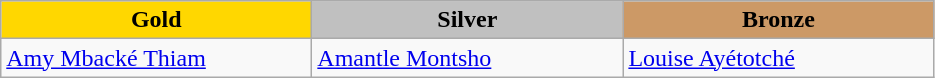<table class="wikitable" style="text-align:left">
<tr align="center">
<td width=200 bgcolor=gold><strong>Gold</strong></td>
<td width=200 bgcolor=silver><strong>Silver</strong></td>
<td width=200 bgcolor=CC9966><strong>Bronze</strong></td>
</tr>
<tr>
<td><a href='#'>Amy Mbacké Thiam</a><br><em></em></td>
<td><a href='#'>Amantle Montsho</a><br><em></em></td>
<td><a href='#'>Louise Ayétotché</a><br><em></em></td>
</tr>
</table>
